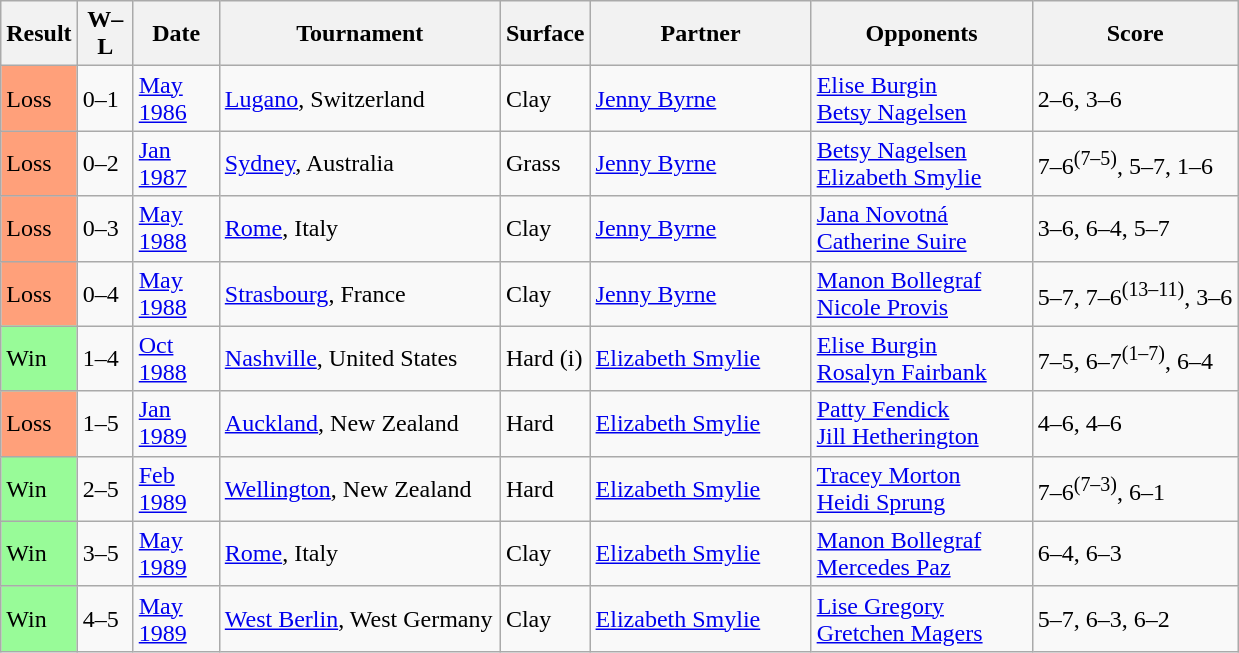<table class="sortable wikitable">
<tr>
<th>Result</th>
<th style="width:30px" class="unsortable">W–L</th>
<th style="width:50px">Date</th>
<th style="width:180px">Tournament</th>
<th style="width:50px">Surface</th>
<th style="width:140px">Partner</th>
<th style="width:140px">Opponents</th>
<th style="width:130px" class="unsortable">Score</th>
</tr>
<tr>
<td style="background:#ffa07a;">Loss</td>
<td>0–1</td>
<td><a href='#'>May 1986</a></td>
<td><a href='#'>Lugano</a>, Switzerland</td>
<td>Clay</td>
<td> <a href='#'>Jenny Byrne</a></td>
<td> <a href='#'>Elise Burgin</a><br> <a href='#'>Betsy Nagelsen</a></td>
<td>2–6, 3–6</td>
</tr>
<tr>
<td style="background:#ffa07a;">Loss</td>
<td>0–2</td>
<td><a href='#'>Jan 1987</a></td>
<td><a href='#'>Sydney</a>, Australia</td>
<td>Grass</td>
<td> <a href='#'>Jenny Byrne</a></td>
<td> <a href='#'>Betsy Nagelsen</a><br> <a href='#'>Elizabeth Smylie</a></td>
<td>7–6<sup>(7–5)</sup>, 5–7, 1–6</td>
</tr>
<tr>
<td style="background:#ffa07a;">Loss</td>
<td>0–3</td>
<td><a href='#'>May 1988</a></td>
<td><a href='#'>Rome</a>, Italy</td>
<td>Clay</td>
<td> <a href='#'>Jenny Byrne</a></td>
<td> <a href='#'>Jana Novotná</a><br> <a href='#'>Catherine Suire</a></td>
<td>3–6, 6–4, 5–7</td>
</tr>
<tr>
<td style="background:#ffa07a;">Loss</td>
<td>0–4</td>
<td><a href='#'>May 1988</a></td>
<td><a href='#'>Strasbourg</a>, France</td>
<td>Clay</td>
<td> <a href='#'>Jenny Byrne</a></td>
<td> <a href='#'>Manon Bollegraf</a><br> <a href='#'>Nicole Provis</a></td>
<td>5–7, 7–6<sup>(13–11)</sup>, 3–6</td>
</tr>
<tr>
<td style="background:#98fb98;">Win</td>
<td>1–4</td>
<td><a href='#'>Oct 1988</a></td>
<td><a href='#'>Nashville</a>, United States</td>
<td>Hard (i)</td>
<td> <a href='#'>Elizabeth Smylie</a></td>
<td> <a href='#'>Elise Burgin</a><br> <a href='#'>Rosalyn Fairbank</a></td>
<td>7–5, 6–7<sup>(1–7)</sup>, 6–4</td>
</tr>
<tr>
<td style="background:#ffa07a;">Loss</td>
<td>1–5</td>
<td><a href='#'>Jan 1989</a></td>
<td><a href='#'>Auckland</a>, New Zealand</td>
<td>Hard</td>
<td> <a href='#'>Elizabeth Smylie</a></td>
<td> <a href='#'>Patty Fendick</a><br> <a href='#'>Jill Hetherington</a></td>
<td>4–6, 4–6</td>
</tr>
<tr>
<td style="background:#98fb98;">Win</td>
<td>2–5</td>
<td><a href='#'>Feb 1989</a></td>
<td><a href='#'>Wellington</a>, New Zealand</td>
<td>Hard</td>
<td> <a href='#'>Elizabeth Smylie</a></td>
<td> <a href='#'>Tracey Morton</a><br> <a href='#'>Heidi Sprung</a></td>
<td>7–6<sup>(7–3)</sup>, 6–1</td>
</tr>
<tr>
<td style="background:#98fb98;">Win</td>
<td>3–5</td>
<td><a href='#'>May 1989</a></td>
<td><a href='#'>Rome</a>, Italy</td>
<td>Clay</td>
<td> <a href='#'>Elizabeth Smylie</a></td>
<td> <a href='#'>Manon Bollegraf</a><br> <a href='#'>Mercedes Paz</a></td>
<td>6–4, 6–3</td>
</tr>
<tr>
<td style="background:#98fb98;">Win</td>
<td>4–5</td>
<td><a href='#'>May 1989</a></td>
<td><a href='#'>West Berlin</a>, West Germany</td>
<td>Clay</td>
<td> <a href='#'>Elizabeth Smylie</a></td>
<td> <a href='#'>Lise Gregory</a><br> <a href='#'>Gretchen Magers</a></td>
<td>5–7, 6–3, 6–2</td>
</tr>
</table>
